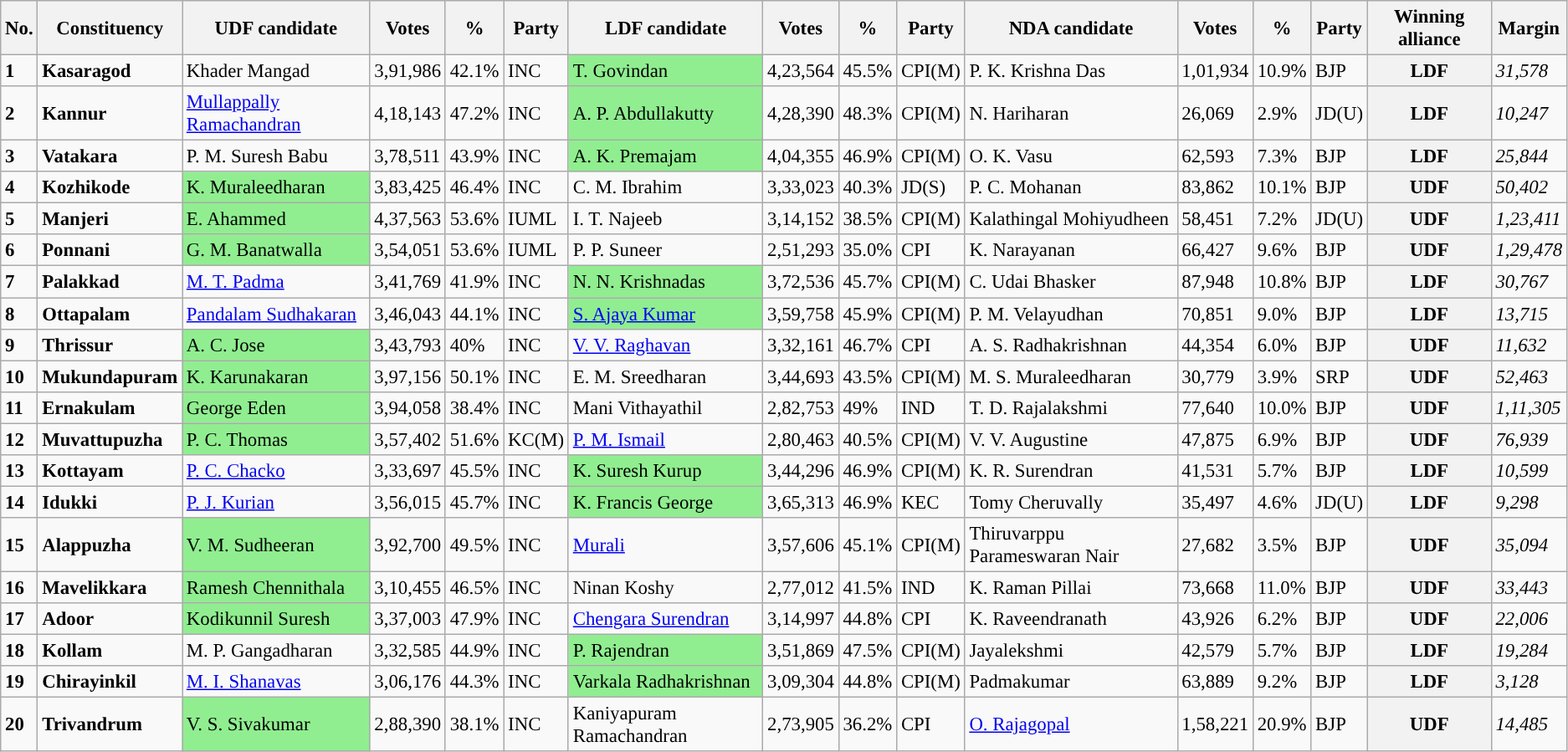<table class="wikitable sortable" style="font-size:95%;">
<tr>
<th>No.</th>
<th>Constituency</th>
<th>UDF candidate</th>
<th>Votes</th>
<th>%</th>
<th>Party</th>
<th>LDF candidate</th>
<th>Votes</th>
<th>%</th>
<th>Party</th>
<th>NDA candidate</th>
<th>Votes</th>
<th>%</th>
<th>Party</th>
<th>Winning alliance</th>
<th>Margin</th>
</tr>
<tr>
<td><strong>1</strong></td>
<td><strong>Kasaragod</strong></td>
<td>Khader Mangad</td>
<td>3,91,986</td>
<td>42.1%</td>
<td>INC</td>
<td style="background:lightgreen;">T. Govindan</td>
<td>4,23,564</td>
<td>45.5%</td>
<td>CPI(M)</td>
<td>P. K. Krishna Das</td>
<td>1,01,934</td>
<td>10.9%</td>
<td>BJP</td>
<th style="background:">LDF</th>
<td><em>31,578</em></td>
</tr>
<tr>
<td><strong>2</strong></td>
<td><strong>Kannur</strong></td>
<td><a href='#'>Mullappally Ramachandran</a></td>
<td>4,18,143</td>
<td>47.2%</td>
<td>INC</td>
<td style="background:lightgreen;">A. P. Abdullakutty</td>
<td>4,28,390</td>
<td>48.3%</td>
<td>CPI(M)</td>
<td>N. Hariharan</td>
<td>26,069</td>
<td>2.9%</td>
<td>JD(U)</td>
<th style="background:">LDF</th>
<td><em>10,247</em></td>
</tr>
<tr>
<td><strong>3</strong></td>
<td><strong>Vatakara</strong></td>
<td>P. M. Suresh Babu</td>
<td>3,78,511</td>
<td>43.9%</td>
<td>INC</td>
<td style="background:lightgreen;">A. K. Premajam</td>
<td>4,04,355</td>
<td>46.9%</td>
<td>CPI(M)</td>
<td>O. K. Vasu</td>
<td>62,593</td>
<td>7.3%</td>
<td>BJP</td>
<th style="background:">LDF</th>
<td><em>25,844</em></td>
</tr>
<tr>
<td><strong>4</strong></td>
<td><strong>Kozhikode</strong></td>
<td style="background:lightgreen;">K. Muraleedharan</td>
<td>3,83,425</td>
<td>46.4%</td>
<td>INC</td>
<td>C. M. Ibrahim</td>
<td>3,33,023</td>
<td>40.3%</td>
<td>JD(S)</td>
<td>P. C. Mohanan</td>
<td>83,862</td>
<td>10.1%</td>
<td>BJP</td>
<th style="background:">UDF</th>
<td><em>50,402</em></td>
</tr>
<tr>
<td><strong>5</strong></td>
<td><strong>Manjeri</strong></td>
<td style="background:lightgreen;">E. Ahammed</td>
<td>4,37,563</td>
<td>53.6%</td>
<td>IUML</td>
<td>I. T. Najeeb</td>
<td>3,14,152</td>
<td>38.5%</td>
<td>CPI(M)</td>
<td>Kalathingal Mohiyudheen</td>
<td>58,451</td>
<td>7.2%</td>
<td>JD(U)</td>
<th style="background:">UDF</th>
<td><em>1,23,411</em></td>
</tr>
<tr>
<td><strong>6</strong></td>
<td><strong>Ponnani</strong></td>
<td style="background:lightgreen;">G. M. Banatwalla</td>
<td>3,54,051</td>
<td>53.6%</td>
<td>IUML</td>
<td>P. P. Suneer</td>
<td>2,51,293</td>
<td>35.0%</td>
<td>CPI</td>
<td>K. Narayanan</td>
<td>66,427</td>
<td>9.6%</td>
<td>BJP</td>
<th style="background:">UDF</th>
<td><em>1,29,478</em></td>
</tr>
<tr>
<td><strong>7</strong></td>
<td><strong>Palakkad</strong></td>
<td><a href='#'>M. T. Padma</a></td>
<td>3,41,769</td>
<td>41.9%</td>
<td>INC</td>
<td style="background:lightgreen;">N. N. Krishnadas</td>
<td>3,72,536</td>
<td>45.7%</td>
<td>CPI(M)</td>
<td>C. Udai Bhasker</td>
<td>87,948</td>
<td>10.8%</td>
<td>BJP</td>
<th style="background:">LDF</th>
<td><em>30,767</em></td>
</tr>
<tr>
<td><strong>8</strong></td>
<td><strong>Ottapalam</strong></td>
<td><a href='#'>Pandalam Sudhakaran</a></td>
<td>3,46,043</td>
<td>44.1%</td>
<td>INC</td>
<td style="background:lightgreen;"><a href='#'>S. Ajaya Kumar</a></td>
<td>3,59,758</td>
<td>45.9%</td>
<td>CPI(M)</td>
<td>P. M. Velayudhan</td>
<td>70,851</td>
<td>9.0%</td>
<td>BJP</td>
<th style="background:">LDF</th>
<td><em>13,715</em></td>
</tr>
<tr>
<td><strong>9</strong></td>
<td><strong>Thrissur</strong></td>
<td style="background:lightgreen;">A. C. Jose</td>
<td>3,43,793</td>
<td>40%</td>
<td>INC</td>
<td><a href='#'>V. V. Raghavan</a></td>
<td>3,32,161</td>
<td>46.7%</td>
<td>CPI</td>
<td>A. S. Radhakrishnan</td>
<td>44,354</td>
<td>6.0%</td>
<td>BJP</td>
<th style="background:">UDF</th>
<td><em>11,632</em></td>
</tr>
<tr>
<td><strong>10</strong></td>
<td><strong>Mukundapuram</strong></td>
<td style="background:lightgreen;">K. Karunakaran</td>
<td>3,97,156</td>
<td>50.1%</td>
<td>INC</td>
<td>E. M. Sreedharan</td>
<td>3,44,693</td>
<td>43.5%</td>
<td>CPI(M)</td>
<td>M. S. Muraleedharan</td>
<td>30,779</td>
<td>3.9%</td>
<td>SRP</td>
<th style="background:">UDF</th>
<td><em>52,463</em></td>
</tr>
<tr>
<td><strong>11</strong></td>
<td><strong>Ernakulam</strong></td>
<td style="background:lightgreen;">George Eden</td>
<td>3,94,058</td>
<td>38.4%</td>
<td>INC</td>
<td>Mani Vithayathil</td>
<td>2,82,753</td>
<td>49%</td>
<td>IND</td>
<td>T. D. Rajalakshmi</td>
<td>77,640</td>
<td>10.0%</td>
<td>BJP</td>
<th style="background:">UDF</th>
<td><em>1,11,305</em></td>
</tr>
<tr>
<td><strong>12</strong></td>
<td><strong>Muvattupuzha</strong></td>
<td style="background:lightgreen;">P. C. Thomas</td>
<td>3,57,402</td>
<td>51.6%</td>
<td>KC(M)</td>
<td><a href='#'>P. M. Ismail</a></td>
<td>2,80,463</td>
<td>40.5%</td>
<td>CPI(M)</td>
<td>V. V. Augustine</td>
<td>47,875</td>
<td>6.9%</td>
<td>BJP</td>
<th style="background:">UDF</th>
<td><em>76,939</em></td>
</tr>
<tr>
<td><strong>13</strong></td>
<td><strong>Kottayam</strong></td>
<td><a href='#'>P. C. Chacko</a></td>
<td>3,33,697</td>
<td>45.5%</td>
<td>INC</td>
<td style="background:lightgreen;">K. Suresh Kurup</td>
<td>3,44,296</td>
<td>46.9%</td>
<td>CPI(M)</td>
<td>K. R. Surendran</td>
<td>41,531</td>
<td>5.7%</td>
<td>BJP</td>
<th style="background:">LDF</th>
<td><em>10,599</em></td>
</tr>
<tr>
<td><strong>14</strong></td>
<td><strong>Idukki</strong></td>
<td><a href='#'>P. J. Kurian</a></td>
<td>3,56,015</td>
<td>45.7%</td>
<td>INC</td>
<td style="background:lightgreen;">K. Francis George</td>
<td>3,65,313</td>
<td>46.9%</td>
<td>KEC</td>
<td>Tomy Cheruvally</td>
<td>35,497</td>
<td>4.6%</td>
<td>JD(U)</td>
<th style="background:">LDF</th>
<td><em>9,298</em></td>
</tr>
<tr>
<td><strong>15</strong></td>
<td><strong>Alappuzha</strong></td>
<td style="background:lightgreen;">V. M. Sudheeran</td>
<td>3,92,700</td>
<td>49.5%</td>
<td>INC</td>
<td><a href='#'>Murali</a></td>
<td>3,57,606</td>
<td>45.1%</td>
<td>CPI(M)</td>
<td>Thiruvarppu Parameswaran Nair</td>
<td>27,682</td>
<td>3.5%</td>
<td>BJP</td>
<th style="background:">UDF</th>
<td><em>35,094</em></td>
</tr>
<tr>
<td><strong>16</strong></td>
<td><strong>Mavelikkara</strong></td>
<td style="background:lightgreen;">Ramesh Chennithala</td>
<td>3,10,455</td>
<td>46.5%</td>
<td>INC</td>
<td>Ninan Koshy</td>
<td>2,77,012</td>
<td>41.5%</td>
<td>IND</td>
<td>K. Raman Pillai</td>
<td>73,668</td>
<td>11.0%</td>
<td>BJP</td>
<th style="background:">UDF</th>
<td><em>33,443</em></td>
</tr>
<tr>
<td><strong>17</strong></td>
<td><strong>Adoor</strong></td>
<td style="background:lightgreen;">Kodikunnil Suresh</td>
<td>3,37,003</td>
<td>47.9%</td>
<td>INC</td>
<td><a href='#'>Chengara Surendran</a></td>
<td>3,14,997</td>
<td>44.8%</td>
<td>CPI</td>
<td>K. Raveendranath</td>
<td>43,926</td>
<td>6.2%</td>
<td>BJP</td>
<th style="background:">UDF</th>
<td><em>22,006</em></td>
</tr>
<tr>
<td><strong>18</strong></td>
<td><strong>Kollam</strong></td>
<td>M. P. Gangadharan</td>
<td>3,32,585</td>
<td>44.9%</td>
<td>INC</td>
<td style="background:lightgreen;">P. Rajendran</td>
<td>3,51,869</td>
<td>47.5%</td>
<td>CPI(M)</td>
<td>Jayalekshmi</td>
<td>42,579</td>
<td>5.7%</td>
<td>BJP</td>
<th style="background:">LDF</th>
<td><em>19,284</em></td>
</tr>
<tr>
<td><strong>19</strong></td>
<td><strong>Chirayinkil</strong></td>
<td><a href='#'>M. I. Shanavas</a></td>
<td>3,06,176</td>
<td>44.3%</td>
<td>INC</td>
<td style="background:lightgreen;">Varkala Radhakrishnan</td>
<td>3,09,304</td>
<td>44.8%</td>
<td>CPI(M)</td>
<td>Padmakumar</td>
<td>63,889</td>
<td>9.2%</td>
<td>BJP</td>
<th style="background:">LDF</th>
<td><em>3,128</em></td>
</tr>
<tr>
<td><strong>20</strong></td>
<td><strong>Trivandrum</strong></td>
<td style="background:lightgreen;">V. S. Sivakumar</td>
<td>2,88,390</td>
<td>38.1%</td>
<td>INC</td>
<td>Kaniyapuram Ramachandran</td>
<td>2,73,905</td>
<td>36.2%</td>
<td>CPI</td>
<td><a href='#'>O. Rajagopal</a></td>
<td>1,58,221</td>
<td>20.9%</td>
<td>BJP</td>
<th style="background:">UDF</th>
<td><em>14,485</em></td>
</tr>
</table>
